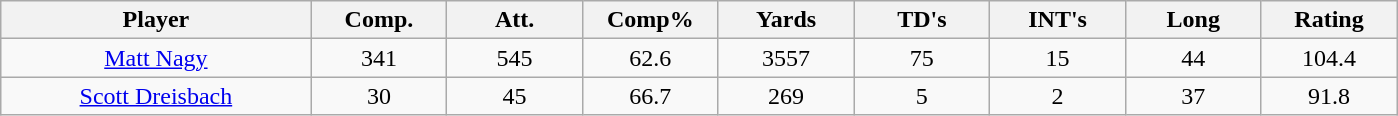<table class="wikitable sortable">
<tr>
<th bgcolor="#DDDDFF" width="16%">Player</th>
<th bgcolor="#DDDDFF" width="7%">Comp.</th>
<th bgcolor="#DDDDFF" width="7%">Att.</th>
<th bgcolor="#DDDDFF" width="7%">Comp%</th>
<th bgcolor="#DDDDFF" width="7%">Yards</th>
<th bgcolor="#DDDDFF" width="7%">TD's</th>
<th bgcolor="#DDDDFF" width="7%">INT's</th>
<th bgcolor="#DDDDFF" width="7%">Long</th>
<th bgcolor="#DDDDFF" width="7%">Rating</th>
</tr>
<tr align="center">
<td><a href='#'>Matt Nagy</a></td>
<td>341</td>
<td>545</td>
<td>62.6</td>
<td>3557</td>
<td>75</td>
<td>15</td>
<td>44</td>
<td>104.4</td>
</tr>
<tr align="center">
<td><a href='#'>Scott Dreisbach</a></td>
<td>30</td>
<td>45</td>
<td>66.7</td>
<td>269</td>
<td>5</td>
<td>2</td>
<td>37</td>
<td>91.8</td>
</tr>
</table>
